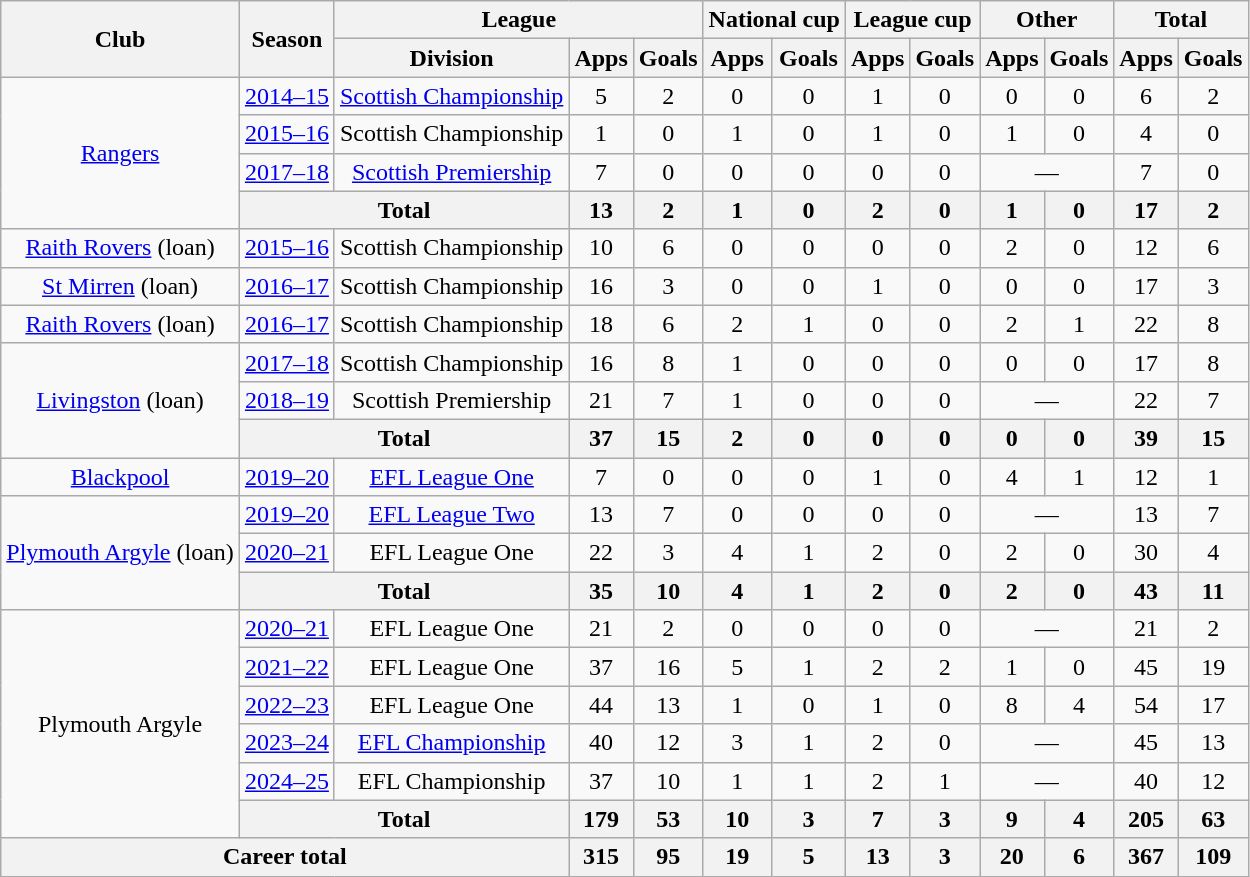<table class="wikitable" style="text-align:center">
<tr>
<th rowspan="2">Club</th>
<th rowspan="2">Season</th>
<th colspan="3">League</th>
<th colspan="2">National cup</th>
<th colspan="2">League cup</th>
<th colspan="2">Other</th>
<th colspan="2">Total</th>
</tr>
<tr>
<th>Division</th>
<th>Apps</th>
<th>Goals</th>
<th>Apps</th>
<th>Goals</th>
<th>Apps</th>
<th>Goals</th>
<th>Apps</th>
<th>Goals</th>
<th>Apps</th>
<th>Goals</th>
</tr>
<tr>
<td rowspan="4"><a href='#'>Rangers</a></td>
<td><a href='#'>2014–15</a></td>
<td><a href='#'>Scottish Championship</a></td>
<td>5</td>
<td>2</td>
<td>0</td>
<td>0</td>
<td>1</td>
<td>0</td>
<td>0</td>
<td>0</td>
<td>6</td>
<td>2</td>
</tr>
<tr>
<td><a href='#'>2015–16</a></td>
<td>Scottish Championship</td>
<td>1</td>
<td>0</td>
<td>1</td>
<td>0</td>
<td>1</td>
<td>0</td>
<td>1</td>
<td>0</td>
<td>4</td>
<td>0</td>
</tr>
<tr>
<td><a href='#'>2017–18</a></td>
<td><a href='#'>Scottish Premiership</a></td>
<td>7</td>
<td>0</td>
<td>0</td>
<td>0</td>
<td>0</td>
<td>0</td>
<td colspan="2">—</td>
<td>7</td>
<td>0</td>
</tr>
<tr>
<th colspan="2">Total</th>
<th>13</th>
<th>2</th>
<th>1</th>
<th>0</th>
<th>2</th>
<th>0</th>
<th>1</th>
<th>0</th>
<th>17</th>
<th>2</th>
</tr>
<tr>
<td><a href='#'>Raith Rovers</a> (loan)</td>
<td><a href='#'>2015–16</a></td>
<td>Scottish Championship</td>
<td>10</td>
<td>6</td>
<td>0</td>
<td>0</td>
<td>0</td>
<td>0</td>
<td>2</td>
<td>0</td>
<td>12</td>
<td>6</td>
</tr>
<tr>
<td><a href='#'>St Mirren</a> (loan)</td>
<td><a href='#'>2016–17</a></td>
<td>Scottish Championship</td>
<td>16</td>
<td>3</td>
<td>0</td>
<td>0</td>
<td>1</td>
<td>0</td>
<td>0</td>
<td>0</td>
<td>17</td>
<td>3</td>
</tr>
<tr>
<td><a href='#'>Raith Rovers</a> (loan)</td>
<td><a href='#'>2016–17</a></td>
<td>Scottish Championship</td>
<td>18</td>
<td>6</td>
<td>2</td>
<td>1</td>
<td>0</td>
<td>0</td>
<td>2</td>
<td>1</td>
<td>22</td>
<td>8</td>
</tr>
<tr>
<td rowspan="3"><a href='#'>Livingston</a> (loan)</td>
<td><a href='#'>2017–18</a></td>
<td>Scottish Championship</td>
<td>16</td>
<td>8</td>
<td>1</td>
<td>0</td>
<td>0</td>
<td>0</td>
<td>0</td>
<td>0</td>
<td>17</td>
<td>8</td>
</tr>
<tr>
<td><a href='#'>2018–19</a></td>
<td>Scottish Premiership</td>
<td>21</td>
<td>7</td>
<td>1</td>
<td>0</td>
<td>0</td>
<td>0</td>
<td colspan="2">—</td>
<td>22</td>
<td>7</td>
</tr>
<tr>
<th colspan="2">Total</th>
<th>37</th>
<th>15</th>
<th>2</th>
<th>0</th>
<th>0</th>
<th>0</th>
<th>0</th>
<th>0</th>
<th>39</th>
<th>15</th>
</tr>
<tr>
<td><a href='#'>Blackpool</a></td>
<td><a href='#'>2019–20</a></td>
<td><a href='#'>EFL League One</a></td>
<td>7</td>
<td>0</td>
<td>0</td>
<td>0</td>
<td>1</td>
<td>0</td>
<td>4</td>
<td>1</td>
<td>12</td>
<td>1</td>
</tr>
<tr>
<td rowspan="3"><a href='#'>Plymouth Argyle</a> (loan)</td>
<td><a href='#'>2019–20</a></td>
<td><a href='#'>EFL League Two</a></td>
<td>13</td>
<td>7</td>
<td>0</td>
<td>0</td>
<td>0</td>
<td>0</td>
<td colspan="2">—</td>
<td>13</td>
<td>7</td>
</tr>
<tr>
<td><a href='#'>2020–21</a></td>
<td>EFL League One</td>
<td>22</td>
<td>3</td>
<td>4</td>
<td>1</td>
<td>2</td>
<td>0</td>
<td>2</td>
<td>0</td>
<td>30</td>
<td>4</td>
</tr>
<tr>
<th colspan="2">Total</th>
<th>35</th>
<th>10</th>
<th>4</th>
<th>1</th>
<th>2</th>
<th>0</th>
<th>2</th>
<th>0</th>
<th>43</th>
<th>11</th>
</tr>
<tr>
<td rowspan="6">Plymouth Argyle</td>
<td><a href='#'>2020–21</a></td>
<td>EFL League One</td>
<td>21</td>
<td>2</td>
<td>0</td>
<td>0</td>
<td>0</td>
<td>0</td>
<td colspan="2">—</td>
<td>21</td>
<td>2</td>
</tr>
<tr>
<td><a href='#'>2021–22</a></td>
<td>EFL League One</td>
<td>37</td>
<td>16</td>
<td>5</td>
<td>1</td>
<td>2</td>
<td>2</td>
<td>1</td>
<td>0</td>
<td>45</td>
<td>19</td>
</tr>
<tr>
<td><a href='#'>2022–23</a></td>
<td>EFL League One</td>
<td>44</td>
<td>13</td>
<td>1</td>
<td>0</td>
<td>1</td>
<td>0</td>
<td>8</td>
<td>4</td>
<td>54</td>
<td>17</td>
</tr>
<tr>
<td><a href='#'>2023–24</a></td>
<td><a href='#'>EFL Championship</a></td>
<td>40</td>
<td>12</td>
<td>3</td>
<td>1</td>
<td>2</td>
<td>0</td>
<td colspan="2">—</td>
<td>45</td>
<td>13</td>
</tr>
<tr>
<td><a href='#'>2024–25</a></td>
<td>EFL Championship</td>
<td>37</td>
<td>10</td>
<td>1</td>
<td>1</td>
<td>2</td>
<td>1</td>
<td colspan="2">—</td>
<td>40</td>
<td>12</td>
</tr>
<tr>
<th colspan="2">Total</th>
<th>179</th>
<th>53</th>
<th>10</th>
<th>3</th>
<th>7</th>
<th>3</th>
<th>9</th>
<th>4</th>
<th>205</th>
<th>63</th>
</tr>
<tr>
<th colspan="3">Career total</th>
<th>315</th>
<th>95</th>
<th>19</th>
<th>5</th>
<th>13</th>
<th>3</th>
<th>20</th>
<th>6</th>
<th>367</th>
<th>109</th>
</tr>
</table>
